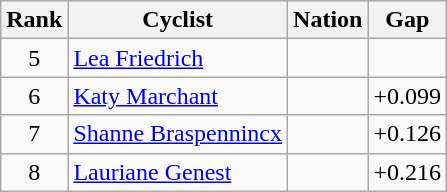<table class="wikitable sortable" style="text-align:center;">
<tr>
<th>Rank</th>
<th>Cyclist</th>
<th>Nation</th>
<th>Gap</th>
</tr>
<tr>
<td>5</td>
<td align=left><a href='#'>Lea Friedrich</a></td>
<td align=left></td>
<td></td>
</tr>
<tr>
<td>6</td>
<td align=left><a href='#'>Katy Marchant</a></td>
<td align=left></td>
<td>+0.099</td>
</tr>
<tr>
<td>7</td>
<td align=left><a href='#'>Shanne Braspennincx</a></td>
<td align=left></td>
<td>+0.126</td>
</tr>
<tr>
<td>8</td>
<td align=left><a href='#'>Lauriane Genest</a></td>
<td align=left></td>
<td>+0.216</td>
</tr>
</table>
